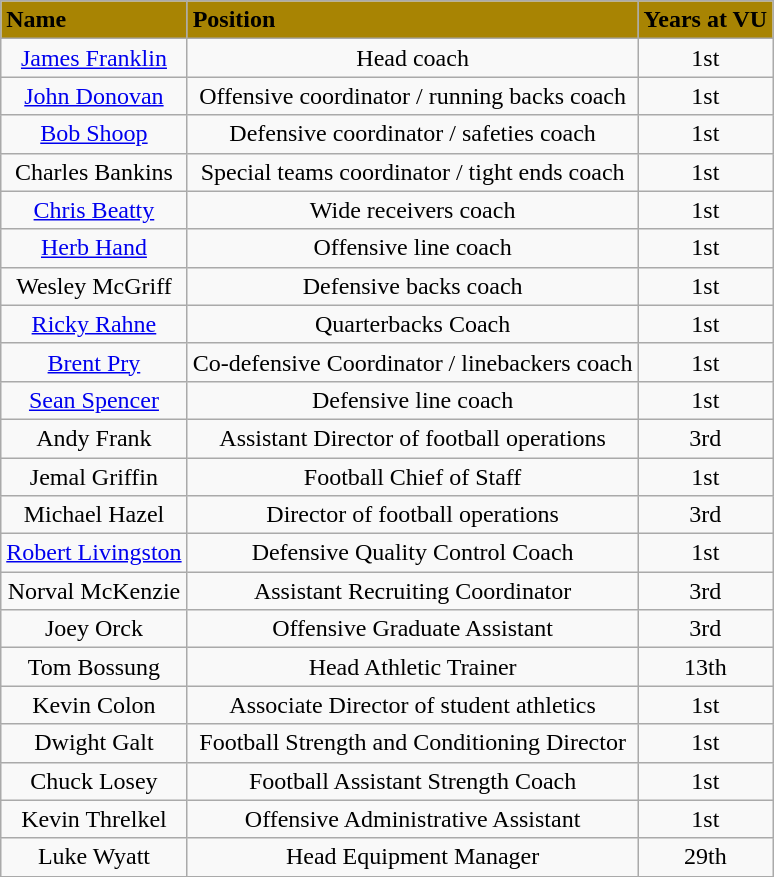<table class="wikitable">
<tr>
<td bgcolor="#A88403"><span><strong>Name</strong></span></td>
<td bgcolor="#A88403"><span><strong>Position</strong></span></td>
<td bgcolor="#A88403"><span><strong>Years</strong> <strong>at VU</strong></span></td>
</tr>
<tr align="center">
<td><a href='#'>James Franklin</a></td>
<td>Head coach</td>
<td>1st</td>
</tr>
<tr align="center">
<td><a href='#'>John Donovan</a></td>
<td>Offensive coordinator / running backs coach</td>
<td>1st</td>
</tr>
<tr align="center">
<td><a href='#'>Bob Shoop</a></td>
<td>Defensive coordinator / safeties coach</td>
<td>1st</td>
</tr>
<tr align="center">
<td>Charles Bankins</td>
<td>Special teams coordinator / tight ends coach</td>
<td>1st</td>
</tr>
<tr align="center">
<td><a href='#'>Chris Beatty</a></td>
<td>Wide receivers coach</td>
<td>1st</td>
</tr>
<tr align="center">
<td><a href='#'>Herb Hand</a></td>
<td>Offensive line coach</td>
<td>1st</td>
</tr>
<tr align="center">
<td>Wesley McGriff</td>
<td>Defensive backs coach</td>
<td>1st</td>
</tr>
<tr align="center">
<td><a href='#'>Ricky Rahne</a></td>
<td>Quarterbacks Coach</td>
<td>1st</td>
</tr>
<tr align="center">
<td><a href='#'>Brent Pry</a></td>
<td>Co-defensive Coordinator / linebackers coach</td>
<td>1st</td>
</tr>
<tr align="center">
<td><a href='#'>Sean Spencer</a></td>
<td>Defensive line coach</td>
<td>1st</td>
</tr>
<tr align="center">
<td>Andy Frank</td>
<td>Assistant Director of football operations</td>
<td>3rd</td>
</tr>
<tr align="center">
<td>Jemal Griffin</td>
<td>Football Chief of Staff</td>
<td>1st</td>
</tr>
<tr align="center">
<td>Michael Hazel</td>
<td>Director of football operations</td>
<td>3rd</td>
</tr>
<tr align="center">
<td><a href='#'>Robert Livingston</a></td>
<td>Defensive Quality Control Coach</td>
<td>1st</td>
</tr>
<tr align="center">
<td>Norval McKenzie</td>
<td>Assistant Recruiting Coordinator</td>
<td>3rd</td>
</tr>
<tr align="center">
<td>Joey Orck</td>
<td>Offensive Graduate Assistant</td>
<td>3rd</td>
</tr>
<tr align="center">
<td>Tom Bossung</td>
<td>Head Athletic Trainer</td>
<td>13th</td>
</tr>
<tr align="center">
<td>Kevin Colon</td>
<td>Associate Director of student athletics</td>
<td>1st</td>
</tr>
<tr align="center">
<td>Dwight Galt</td>
<td>Football Strength and Conditioning Director</td>
<td>1st</td>
</tr>
<tr align="center">
<td>Chuck Losey</td>
<td>Football Assistant Strength Coach</td>
<td>1st</td>
</tr>
<tr align="center">
<td>Kevin Threlkel</td>
<td>Offensive Administrative Assistant</td>
<td>1st</td>
</tr>
<tr align="center">
<td>Luke Wyatt</td>
<td>Head Equipment Manager</td>
<td>29th</td>
</tr>
<tr align="center">
</tr>
</table>
